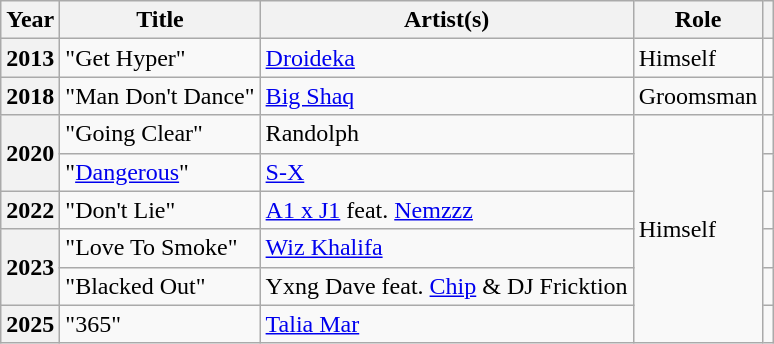<table class="wikitable plainrowheaders" style="margin-right: 0;">
<tr>
<th scope="col">Year</th>
<th scope="col">Title</th>
<th scope="col">Artist(s)</th>
<th>Role</th>
<th scope="col" class="unsortable"></th>
</tr>
<tr>
<th scope="row">2013</th>
<td>"Get Hyper"</td>
<td><a href='#'>Droideka</a></td>
<td>Himself</td>
<td style="text-align:center;"></td>
</tr>
<tr>
<th scope="row">2018</th>
<td>"Man Don't Dance"</td>
<td><a href='#'>Big Shaq</a></td>
<td>Groomsman</td>
<td style="text-align:center;"></td>
</tr>
<tr>
<th rowspan="2" scope="row">2020</th>
<td>"Going Clear"</td>
<td>Randolph</td>
<td rowspan="6">Himself</td>
<td style="text-align:center;"></td>
</tr>
<tr>
<td>"<a href='#'>Dangerous</a>"</td>
<td><a href='#'>S-X</a></td>
<td style="text-align:center;"></td>
</tr>
<tr>
<th scope="row">2022</th>
<td>"Don't Lie"</td>
<td><a href='#'>A1 x J1</a> feat. <a href='#'>Nemzzz</a></td>
<td style="text-align:center;"></td>
</tr>
<tr>
<th rowspan="2" scope="row">2023</th>
<td>"Love To Smoke"</td>
<td><a href='#'>Wiz Khalifa</a></td>
<td style="text-align:center;"></td>
</tr>
<tr>
<td>"Blacked Out"</td>
<td>Yxng Dave feat. <a href='#'>Chip</a> & DJ Fricktion</td>
<td style="text-align:center;"></td>
</tr>
<tr>
<th scope="row">2025</th>
<td>"365"</td>
<td><a href='#'>Talia Mar</a></td>
<td style="text-align:center;"></td>
</tr>
</table>
